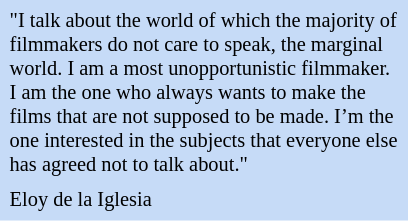<table class="toccolours" style="float: right; margin-left: 0em; margin-right: 1em; font-size: 85%; background:#c6dbf7; color:black; width:20em; max-width:40%" cellspacing="5">
<tr>
<td align="left">"I talk about the world of which the majority of filmmakers do not care to speak, the marginal world. I am a most unopportunistic filmmaker. I am the one who always wants to make the films that are not supposed to be made. I’m the one interested in the subjects that everyone else has agreed not to talk about."</td>
</tr>
<tr>
<td align="left">Eloy de la Iglesia</td>
</tr>
</table>
